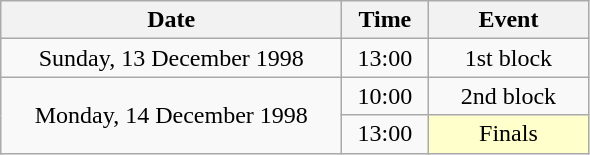<table class = "wikitable" style="text-align:center;">
<tr>
<th width=220>Date</th>
<th width=50>Time</th>
<th width=100>Event</th>
</tr>
<tr>
<td>Sunday, 13 December 1998</td>
<td>13:00</td>
<td>1st block</td>
</tr>
<tr>
<td rowspan=2>Monday, 14 December 1998</td>
<td>10:00</td>
<td>2nd block</td>
</tr>
<tr>
<td>13:00</td>
<td bgcolor=ffffcc>Finals</td>
</tr>
</table>
